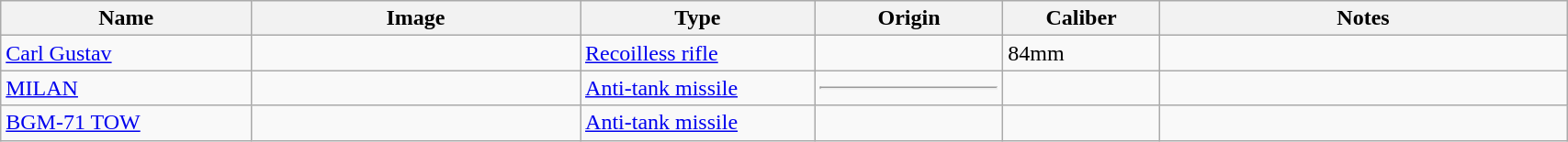<table class="wikitable" style="width:90%;">
<tr>
<th width=16%>Name</th>
<th width=21%>Image</th>
<th width=15%>Type</th>
<th width=12%>Origin</th>
<th width=10%>Caliber</th>
<th width=26%>Notes</th>
</tr>
<tr>
<td><a href='#'>Carl Gustav</a></td>
<td></td>
<td><a href='#'>Recoilless rifle</a></td>
<td></td>
<td>84mm</td>
<td></td>
</tr>
<tr>
<td><a href='#'>MILAN</a></td>
<td></td>
<td><a href='#'>Anti-tank missile</a></td>
<td><hr></td>
<td></td>
<td></td>
</tr>
<tr>
<td><a href='#'>BGM-71 TOW</a></td>
<td></td>
<td><a href='#'>Anti-tank missile</a></td>
<td></td>
<td></td>
<td></td>
</tr>
</table>
